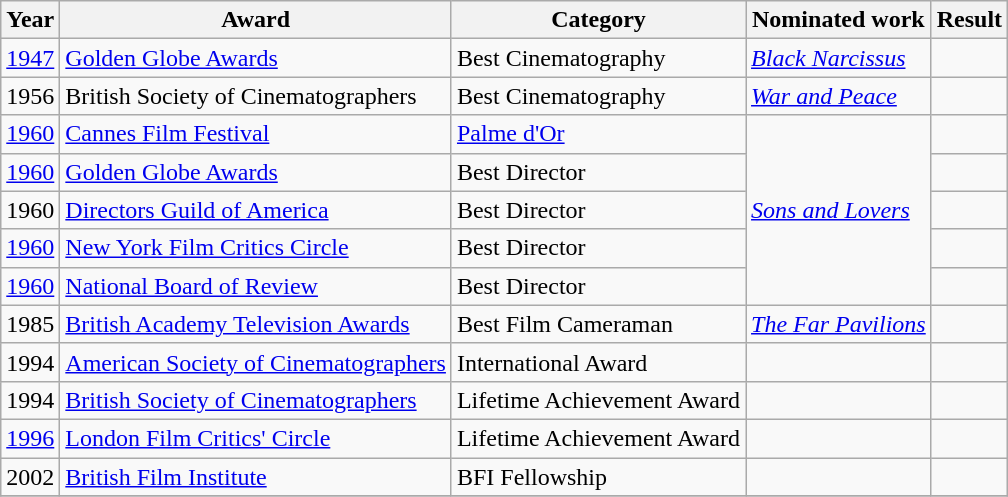<table class="wikitable">
<tr>
<th>Year</th>
<th>Award</th>
<th>Category</th>
<th>Nominated work</th>
<th>Result</th>
</tr>
<tr>
<td><a href='#'>1947</a></td>
<td><a href='#'>Golden Globe Awards</a></td>
<td>Best Cinematography</td>
<td><em><a href='#'>Black Narcissus</a></em></td>
<td></td>
</tr>
<tr>
<td>1956</td>
<td>British Society of Cinematographers</td>
<td>Best Cinematography</td>
<td><em><a href='#'>War and Peace</a></em></td>
<td></td>
</tr>
<tr>
<td><a href='#'>1960</a></td>
<td><a href='#'>Cannes Film Festival</a></td>
<td><a href='#'>Palme d'Or</a></td>
<td rowspan=5><em><a href='#'>Sons and Lovers</a></em></td>
<td></td>
</tr>
<tr>
<td><a href='#'>1960</a></td>
<td><a href='#'>Golden Globe Awards</a></td>
<td>Best Director</td>
<td></td>
</tr>
<tr>
<td>1960</td>
<td><a href='#'>Directors Guild of America</a></td>
<td>Best Director</td>
<td></td>
</tr>
<tr>
<td><a href='#'>1960</a></td>
<td><a href='#'>New York Film Critics Circle</a></td>
<td>Best Director</td>
<td></td>
</tr>
<tr>
<td><a href='#'>1960</a></td>
<td><a href='#'>National Board of Review</a></td>
<td>Best Director</td>
<td></td>
</tr>
<tr>
<td>1985</td>
<td><a href='#'>British Academy Television Awards</a></td>
<td>Best Film Cameraman</td>
<td><em><a href='#'>The Far Pavilions</a></em></td>
<td></td>
</tr>
<tr>
<td>1994</td>
<td><a href='#'>American Society of Cinematographers</a></td>
<td>International Award</td>
<td></td>
<td></td>
</tr>
<tr>
<td>1994</td>
<td><a href='#'>British Society of Cinematographers</a></td>
<td>Lifetime Achievement Award</td>
<td></td>
<td></td>
</tr>
<tr>
<td><a href='#'>1996</a></td>
<td><a href='#'>London Film Critics' Circle</a></td>
<td>Lifetime Achievement Award</td>
<td></td>
<td></td>
</tr>
<tr>
<td>2002</td>
<td><a href='#'>British Film Institute</a></td>
<td>BFI Fellowship</td>
<td></td>
<td></td>
</tr>
<tr>
</tr>
</table>
